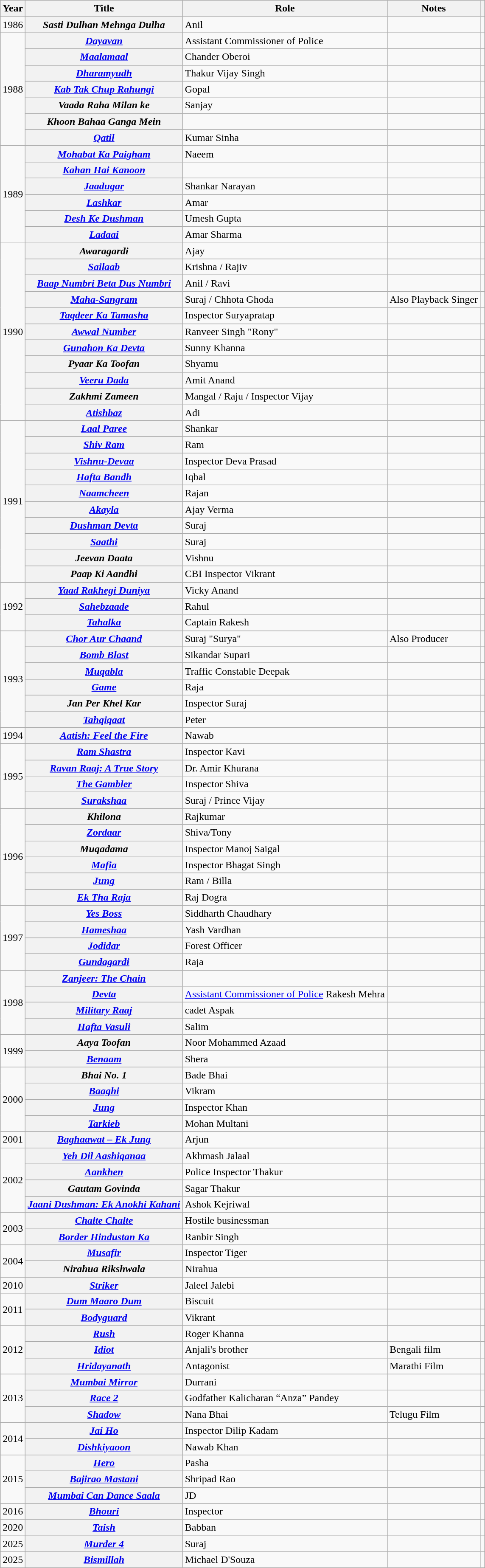<table class="wikitable plainrowheaders sortable" style="margin-right: 0;">
<tr>
<th scope="col">Year</th>
<th scope="col">Title</th>
<th scope="col">Role</th>
<th scope="col">Notes</th>
<th scope="col" class="unsortable"></th>
</tr>
<tr>
<td>1986</td>
<th scope="row"><em>Sasti Dulhan Mehnga Dulha </em></th>
<td>Anil</td>
<td></td>
<td></td>
</tr>
<tr>
<td rowspan="7">1988</td>
<th scope="row"><em><a href='#'>Dayavan</a></em></th>
<td>Assistant Commissioner of Police</td>
<td></td>
<td></td>
</tr>
<tr>
<th scope="row"><em><a href='#'>Maalamaal</a></em></th>
<td>Chander Oberoi</td>
<td></td>
<td></td>
</tr>
<tr>
<th scope="row"><em><a href='#'>Dharamyudh</a></em></th>
<td>Thakur Vijay Singh</td>
<td></td>
<td></td>
</tr>
<tr>
<th scope="row"><em><a href='#'>Kab Tak Chup Rahungi</a></em></th>
<td>Gopal</td>
<td></td>
<td></td>
</tr>
<tr>
<th scope="row"><em>Vaada Raha Milan ke</em></th>
<td>Sanjay</td>
<td></td>
<td></td>
</tr>
<tr>
<th scope="row"><em>Khoon Bahaa Ganga Mein </em></th>
<td></td>
<td></td>
<td></td>
</tr>
<tr>
<th scope="row"><em><a href='#'>Qatil</a></em></th>
<td>Kumar Sinha</td>
<td></td>
<td></td>
</tr>
<tr>
<td rowspan="6">1989</td>
<th scope="row"><em><a href='#'>Mohabat Ka Paigham</a></em></th>
<td>Naeem</td>
<td></td>
<td></td>
</tr>
<tr>
<th scope="row"><em><a href='#'>Kahan Hai Kanoon</a> </em></th>
<td></td>
<td></td>
<td></td>
</tr>
<tr>
<th scope="row"><em><a href='#'>Jaadugar</a></em></th>
<td>Shankar Narayan</td>
<td></td>
<td></td>
</tr>
<tr>
<th scope="row"><em><a href='#'>Lashkar</a></em></th>
<td>Amar</td>
<td></td>
<td></td>
</tr>
<tr>
<th scope="row"><em><a href='#'>Desh Ke Dushman</a></em></th>
<td>Umesh Gupta</td>
<td></td>
<td></td>
</tr>
<tr>
<th scope="row"><em><a href='#'>Ladaai</a></em></th>
<td>Amar Sharma</td>
<td></td>
<td></td>
</tr>
<tr>
<td rowspan="11">1990</td>
<th scope="row"><em>Awaragardi</em></th>
<td>Ajay</td>
<td></td>
<td></td>
</tr>
<tr>
<th scope="row"><em><a href='#'>Sailaab</a></em></th>
<td>Krishna / Rajiv</td>
<td></td>
<td></td>
</tr>
<tr>
<th scope="row"><em><a href='#'>Baap Numbri Beta Dus Numbri</a></em></th>
<td>Anil / Ravi</td>
<td></td>
<td></td>
</tr>
<tr>
<th scope="row"><em><a href='#'>Maha-Sangram</a></em></th>
<td>Suraj / Chhota Ghoda</td>
<td>Also Playback Singer</td>
<td></td>
</tr>
<tr>
<th scope="row"><em><a href='#'>Taqdeer Ka Tamasha</a></em></th>
<td>Inspector Suryapratap</td>
<td></td>
<td></td>
</tr>
<tr>
<th scope="row"><em><a href='#'>Awwal Number</a></em></th>
<td>Ranveer Singh "Rony"</td>
<td></td>
<td></td>
</tr>
<tr>
<th scope="row"><em><a href='#'>Gunahon Ka Devta</a></em></th>
<td>Sunny Khanna</td>
<td></td>
<td></td>
</tr>
<tr>
<th scope="row"><em>Pyaar Ka Toofan </em></th>
<td>Shyamu</td>
<td></td>
<td></td>
</tr>
<tr>
<th scope="row"><em><a href='#'>Veeru Dada</a></em></th>
<td>Amit Anand</td>
<td></td>
<td></td>
</tr>
<tr>
<th scope="row"><em>Zakhmi Zameen </em></th>
<td>Mangal / Raju / Inspector Vijay</td>
<td></td>
<td></td>
</tr>
<tr>
<th scope="row"><em><a href='#'>Atishbaz</a></em></th>
<td>Adi</td>
<td></td>
<td></td>
</tr>
<tr>
<td rowspan="10">1991</td>
<th scope="row"><em><a href='#'>Laal Paree</a></em></th>
<td>Shankar</td>
<td></td>
<td></td>
</tr>
<tr>
<th scope="row"><em><a href='#'>Shiv Ram</a></em></th>
<td>Ram</td>
<td></td>
<td></td>
</tr>
<tr>
<th scope="row"><em><a href='#'>Vishnu-Devaa</a></em></th>
<td>Inspector Deva Prasad</td>
<td></td>
<td></td>
</tr>
<tr>
<th scope="row"><em><a href='#'>Hafta Bandh</a></em></th>
<td>Iqbal</td>
<td></td>
<td></td>
</tr>
<tr>
<th scope="row"><em><a href='#'>Naamcheen</a></em></th>
<td>Rajan</td>
<td></td>
<td></td>
</tr>
<tr>
<th scope="row"><em><a href='#'>Akayla</a></em></th>
<td>Ajay Verma</td>
<td></td>
<td></td>
</tr>
<tr>
<th scope="row"><em><a href='#'>Dushman Devta</a></em></th>
<td>Suraj</td>
<td></td>
<td></td>
</tr>
<tr>
<th scope="row"><em><a href='#'>Saathi</a></em></th>
<td>Suraj</td>
<td></td>
<td></td>
</tr>
<tr>
<th scope="row"><em>Jeevan Daata</em></th>
<td>Vishnu</td>
<td></td>
<td></td>
</tr>
<tr>
<th scope="row"><em>Paap Ki Aandhi</em></th>
<td>CBI Inspector Vikrant</td>
<td></td>
<td></td>
</tr>
<tr>
<td rowspan="3">1992</td>
<th scope="row"><em><a href='#'>Yaad Rakhegi Duniya</a></em></th>
<td>Vicky Anand</td>
<td></td>
<td></td>
</tr>
<tr>
<th scope="row"><em><a href='#'>Sahebzaade</a></em></th>
<td>Rahul</td>
<td></td>
<td></td>
</tr>
<tr>
<th scope="row"><em><a href='#'>Tahalka</a></em></th>
<td>Captain Rakesh</td>
<td></td>
<td></td>
</tr>
<tr>
<td rowspan="6">1993</td>
<th scope="row"><em><a href='#'>Chor Aur Chaand</a></em></th>
<td>Suraj "Surya"</td>
<td>Also Producer</td>
<td></td>
</tr>
<tr>
<th scope="row"><em><a href='#'>Bomb Blast</a></em></th>
<td>Sikandar Supari</td>
<td></td>
<td></td>
</tr>
<tr>
<th scope="row"><em><a href='#'>Muqabla</a></em></th>
<td>Traffic Constable Deepak</td>
<td></td>
<td></td>
</tr>
<tr>
<th scope="row"><em><a href='#'>Game</a></em></th>
<td>Raja</td>
<td></td>
<td></td>
</tr>
<tr>
<th scope="row"><em>Jan Per Khel Kar</em></th>
<td>Inspector Suraj</td>
<td></td>
<td></td>
</tr>
<tr>
<th scope="row"><em><a href='#'>Tahqiqaat</a></em></th>
<td>Peter</td>
<td></td>
<td></td>
</tr>
<tr>
<td>1994</td>
<th scope="row"><em><a href='#'>Aatish: Feel the Fire</a></em></th>
<td>Nawab</td>
<td></td>
<td></td>
</tr>
<tr>
<td rowspan="4">1995</td>
<th scope="row"><em><a href='#'>Ram Shastra</a></em></th>
<td>Inspector Kavi</td>
<td></td>
<td></td>
</tr>
<tr>
<th scope="row"><em><a href='#'>Ravan Raaj: A True Story</a></em></th>
<td>Dr. Amir Khurana</td>
<td></td>
<td></td>
</tr>
<tr>
<th scope="row"><em><a href='#'>The Gambler</a></em></th>
<td>Inspector Shiva</td>
<td></td>
<td></td>
</tr>
<tr>
<th scope="row"><em><a href='#'>Surakshaa</a></em></th>
<td>Suraj / Prince Vijay </td>
<td></td>
<td></td>
</tr>
<tr>
<td rowspan="6">1996</td>
<th scope="row"><em>Khilona</em></th>
<td>Rajkumar</td>
<td></td>
<td></td>
</tr>
<tr>
<th scope="row"><em><a href='#'>Zordaar</a></em></th>
<td>Shiva/Tony</td>
<td></td>
<td></td>
</tr>
<tr>
<th scope="row"><em>Muqadama</em></th>
<td>Inspector Manoj Saigal</td>
<td></td>
<td></td>
</tr>
<tr>
<th scope="row"><em><a href='#'>Mafia</a></em></th>
<td>Inspector Bhagat Singh</td>
<td></td>
<td></td>
</tr>
<tr>
<th scope="row"><em><a href='#'>Jung</a></em></th>
<td>Ram / Billa</td>
<td></td>
<td></td>
</tr>
<tr>
<th scope="row"><em><a href='#'>Ek Tha Raja</a></em></th>
<td>Raj Dogra</td>
<td></td>
<td></td>
</tr>
<tr>
<td rowspan="4">1997</td>
<th scope="row"><em><a href='#'>Yes Boss</a></em></th>
<td>Siddharth Chaudhary</td>
<td></td>
<td></td>
</tr>
<tr>
<th scope="row"><em><a href='#'>Hameshaa</a></em></th>
<td>Yash Vardhan</td>
<td></td>
<td></td>
</tr>
<tr>
<th scope="row"><em><a href='#'>Jodidar</a></em></th>
<td>Forest Officer</td>
<td></td>
<td></td>
</tr>
<tr>
<th scope="row"><em><a href='#'>Gundagardi</a></em></th>
<td>Raja</td>
<td></td>
<td></td>
</tr>
<tr>
<td rowspan="4">1998</td>
<th scope="row"><em><a href='#'>Zanjeer: The Chain</a></em></th>
<td></td>
<td></td>
<td></td>
</tr>
<tr>
<th scope="row"><em><a href='#'>Devta</a></em></th>
<td><a href='#'>Assistant Commissioner of Police</a> Rakesh Mehra</td>
<td></td>
<td></td>
</tr>
<tr>
<th scope="row"><em><a href='#'>Military Raaj</a></em></th>
<td>cadet Aspak</td>
<td></td>
<td></td>
</tr>
<tr>
<th scope="row"><em><a href='#'>Hafta Vasuli</a></em></th>
<td>Salim</td>
<td></td>
<td></td>
</tr>
<tr>
<td rowspan="2">1999</td>
<th scope="row"><em>Aaya Toofan</em></th>
<td>Noor Mohammed Azaad</td>
<td></td>
<td></td>
</tr>
<tr>
<th scope="row"><em><a href='#'>Benaam</a></em></th>
<td>Shera</td>
<td></td>
<td></td>
</tr>
<tr>
<td rowspan="4">2000</td>
<th scope="row"><em>Bhai No. 1</em></th>
<td>Bade Bhai</td>
<td></td>
<td></td>
</tr>
<tr>
<th scope="row"><em><a href='#'>Baaghi</a></em></th>
<td>Vikram</td>
<td></td>
<td></td>
</tr>
<tr>
<th scope="row"><em><a href='#'>Jung</a></em></th>
<td>Inspector Khan</td>
<td></td>
<td></td>
</tr>
<tr>
<th scope="row"><em><a href='#'>Tarkieb</a></em></th>
<td>Mohan Multani</td>
<td></td>
<td></td>
</tr>
<tr>
<td>2001</td>
<th scope="row"><em><a href='#'>Baghaawat – Ek Jung</a></em></th>
<td>Arjun</td>
<td></td>
<td></td>
</tr>
<tr>
<td rowspan="4">2002</td>
<th scope="row"><em><a href='#'>Yeh Dil Aashiqanaa</a></em></th>
<td>Akhmash Jalaal</td>
<td></td>
<td></td>
</tr>
<tr>
<th scope="row"><em><a href='#'>Aankhen</a></em></th>
<td>Police Inspector Thakur</td>
<td></td>
<td></td>
</tr>
<tr>
<th scope="row"><em>Gautam Govinda</em></th>
<td>Sagar Thakur</td>
<td></td>
<td></td>
</tr>
<tr>
<th scope="row"><em><a href='#'>Jaani Dushman: Ek Anokhi Kahani</a></em></th>
<td>Ashok Kejriwal</td>
<td></td>
<td></td>
</tr>
<tr>
<td rowspan="2">2003</td>
<th scope="row"><em><a href='#'>Chalte Chalte</a></em></th>
<td>Hostile businessman</td>
<td></td>
<td></td>
</tr>
<tr>
<th scope="row"><em><a href='#'>Border Hindustan Ka</a></em></th>
<td>Ranbir Singh</td>
<td></td>
<td></td>
</tr>
<tr>
<td rowspan="2">2004</td>
<th scope="row"><em><a href='#'>Musafir</a></em></th>
<td>Inspector Tiger</td>
<td></td>
<td></td>
</tr>
<tr>
<th scope="row"><em>Nirahua Rikshwala</em></th>
<td>Nirahua</td>
<td></td>
<td></td>
</tr>
<tr>
<td>2010</td>
<th scope="row"><em><a href='#'>Striker</a></em></th>
<td>Jaleel Jalebi</td>
<td></td>
<td></td>
</tr>
<tr>
<td rowspan="2">2011</td>
<th scope="row"><em><a href='#'>Dum Maaro Dum</a></em></th>
<td>Biscuit</td>
<td></td>
<td></td>
</tr>
<tr>
<th scope="row"><em><a href='#'>Bodyguard</a></em></th>
<td>Vikrant</td>
<td></td>
<td></td>
</tr>
<tr>
<td rowspan="3">2012</td>
<th scope="row"><em><a href='#'>Rush</a></em></th>
<td>Roger Khanna</td>
<td></td>
<td></td>
</tr>
<tr>
<th scope="row"><em><a href='#'>Idiot</a></em></th>
<td>Anjali's brother</td>
<td>Bengali film</td>
<td></td>
</tr>
<tr>
<th scope="row"><em><a href='#'>Hridayanath</a></em></th>
<td>Antagonist</td>
<td>Marathi Film</td>
<td></td>
</tr>
<tr>
<td rowspan="3">2013</td>
<th scope="row"><em><a href='#'>Mumbai Mirror</a></em></th>
<td>Durrani</td>
<td></td>
<td></td>
</tr>
<tr>
<th scope="row"><em><a href='#'>Race 2</a></em></th>
<td>Godfather Kalicharan “Anza” Pandey</td>
<td></td>
<td></td>
</tr>
<tr>
<th scope="row"><em><a href='#'>Shadow</a></em></th>
<td>Nana Bhai</td>
<td>Telugu Film</td>
<td></td>
</tr>
<tr>
<td rowspan="2">2014</td>
<th scope="row"><em><a href='#'>Jai Ho</a></em></th>
<td>Inspector Dilip Kadam</td>
<td></td>
<td></td>
</tr>
<tr>
<th scope="row"><em><a href='#'>Dishkiyaoon</a></em></th>
<td>Nawab Khan</td>
<td></td>
<td></td>
</tr>
<tr>
<td rowspan="3">2015</td>
<th scope="row"><em><a href='#'>Hero</a></em></th>
<td>Pasha</td>
<td></td>
<td></td>
</tr>
<tr>
<th scope="row"><em><a href='#'>Bajirao Mastani</a></em></th>
<td>Shripad Rao</td>
<td></td>
<td></td>
</tr>
<tr>
<th scope="row"><em><a href='#'>Mumbai Can Dance Saala</a></em></th>
<td>JD</td>
<td></td>
<td></td>
</tr>
<tr>
<td>2016</td>
<th scope="row"><em><a href='#'>Bhouri</a></em></th>
<td>Inspector</td>
<td></td>
<td></td>
</tr>
<tr>
<td>2020</td>
<th scope="row"><em><a href='#'>Taish</a></em></th>
<td>Babban</td>
<td></td>
<td></td>
</tr>
<tr>
<td>2025</td>
<th scope="row"><em><a href='#'>Murder 4</a></em></th>
<td>Suraj</td>
<td></td>
<td></td>
</tr>
<tr>
<td>2025</td>
<th scope="row"><em><a href='#'>Bismillah</a></em></th>
<td>Michael D'Souza</td>
<td></td>
<td></td>
</tr>
</table>
